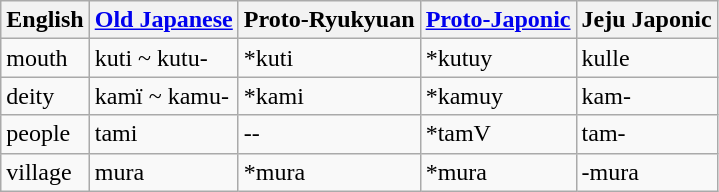<table class="wikitable">
<tr>
<th>English</th>
<th><a href='#'>Old Japanese</a></th>
<th>Proto-Ryukyuan</th>
<th><a href='#'>Proto-Japonic</a></th>
<th>Jeju Japonic</th>
</tr>
<tr>
<td>mouth</td>
<td>kuti ~ kutu-</td>
<td>*kuti</td>
<td>*kutuy</td>
<td>kulle</td>
</tr>
<tr>
<td>deity</td>
<td>kamï ~ kamu-</td>
<td>*kami</td>
<td>*kamuy</td>
<td>kam-</td>
</tr>
<tr>
<td>people</td>
<td>tami</td>
<td>--</td>
<td>*tamV</td>
<td>tam-</td>
</tr>
<tr>
<td>village</td>
<td>mura</td>
<td>*mura</td>
<td>*mura</td>
<td>-mura</td>
</tr>
</table>
